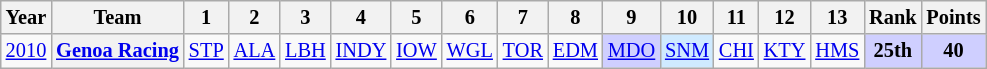<table class="wikitable" style="text-align:center; font-size:85%">
<tr>
<th>Year</th>
<th>Team</th>
<th>1</th>
<th>2</th>
<th>3</th>
<th>4</th>
<th>5</th>
<th>6</th>
<th>7</th>
<th>8</th>
<th>9</th>
<th>10</th>
<th>11</th>
<th>12</th>
<th>13</th>
<th>Rank</th>
<th>Points</th>
</tr>
<tr>
<td><a href='#'>2010</a></td>
<th nowrap><a href='#'>Genoa Racing</a></th>
<td><a href='#'>STP</a></td>
<td><a href='#'>ALA</a></td>
<td><a href='#'>LBH</a></td>
<td><a href='#'>INDY</a></td>
<td><a href='#'>IOW</a></td>
<td><a href='#'>WGL</a></td>
<td><a href='#'>TOR</a></td>
<td><a href='#'>EDM</a></td>
<td style="background:#CFCFFF;"><a href='#'>MDO</a><br></td>
<td style="background:#CFEAFF;"><a href='#'>SNM</a><br></td>
<td><a href='#'>CHI</a></td>
<td><a href='#'>KTY</a></td>
<td><a href='#'>HMS</a></td>
<th style="background:#CFCFFF;">25th</th>
<th style="background:#CFCFFF;">40</th>
</tr>
</table>
